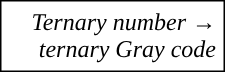<table border="0" cellpadding="10" align="right">
<tr>
<td><br><table width="150" align="right" cellpadding="5" border="1" style="border-collapse: collapse;">
<tr>
<td align="right"><em>Ternary number → ternary Gray code</em><br></td>
</tr>
</table>
</td>
</tr>
</table>
